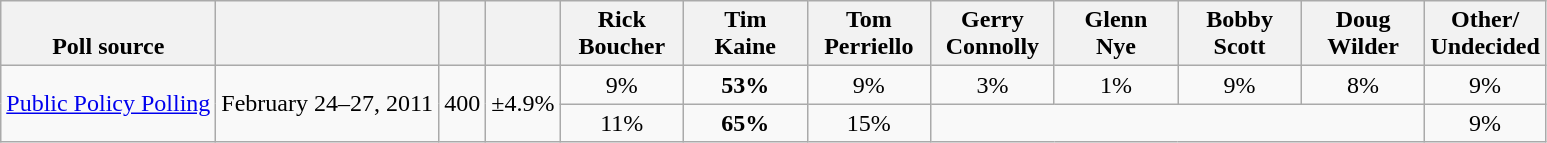<table class="wikitable" style="text-align:center">
<tr valign= bottom>
<th>Poll source</th>
<th></th>
<th></th>
<th></th>
<th style="width:75px;">Rick<br>Boucher</th>
<th style="width:75px;">Tim<br>Kaine</th>
<th style="width:75px;">Tom<br>Perriello</th>
<th style="width:75px;">Gerry<br>Connolly</th>
<th style="width:75px;">Glenn<br>Nye</th>
<th style="width:75px;">Bobby<br>Scott</th>
<th style="width:75px;">Doug<br>Wilder</th>
<th>Other/<br>Undecided</th>
</tr>
<tr>
<td align=left rowspan=2><a href='#'>Public Policy Polling</a></td>
<td rowspan=2>February 24–27, 2011</td>
<td rowspan=2>400</td>
<td rowspan=2>±4.9%</td>
<td>9%</td>
<td><strong>53%</strong></td>
<td>9%</td>
<td>3%</td>
<td>1%</td>
<td>9%</td>
<td>8%</td>
<td>9%</td>
</tr>
<tr>
<td>11%</td>
<td><strong>65%</strong></td>
<td>15%</td>
<td colspan=4></td>
<td>9%</td>
</tr>
</table>
